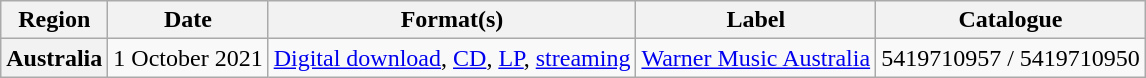<table class="wikitable plainrowheaders">
<tr>
<th scope="col">Region</th>
<th scope="col">Date</th>
<th scope="col">Format(s)</th>
<th scope="col">Label</th>
<th scope="col">Catalogue</th>
</tr>
<tr>
<th scope="row">Australia</th>
<td>1 October 2021</td>
<td><a href='#'>Digital download</a>, <a href='#'>CD</a>, <a href='#'>LP</a>, <a href='#'>streaming</a></td>
<td><a href='#'>Warner Music Australia</a></td>
<td>5419710957 / 5419710950</td>
</tr>
</table>
